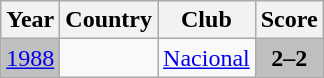<table class="wikitable">
<tr>
<th>Year</th>
<th>Country</th>
<th>Club</th>
<th>Score</th>
</tr>
<tr>
<td bgcolor="silver" style="text-align:center;"><a href='#'>1988</a></td>
<td></td>
<td><a href='#'>Nacional</a></td>
<td bgcolor="silver" style="text-align:center;"><strong>2–2</strong>  </td>
</tr>
</table>
